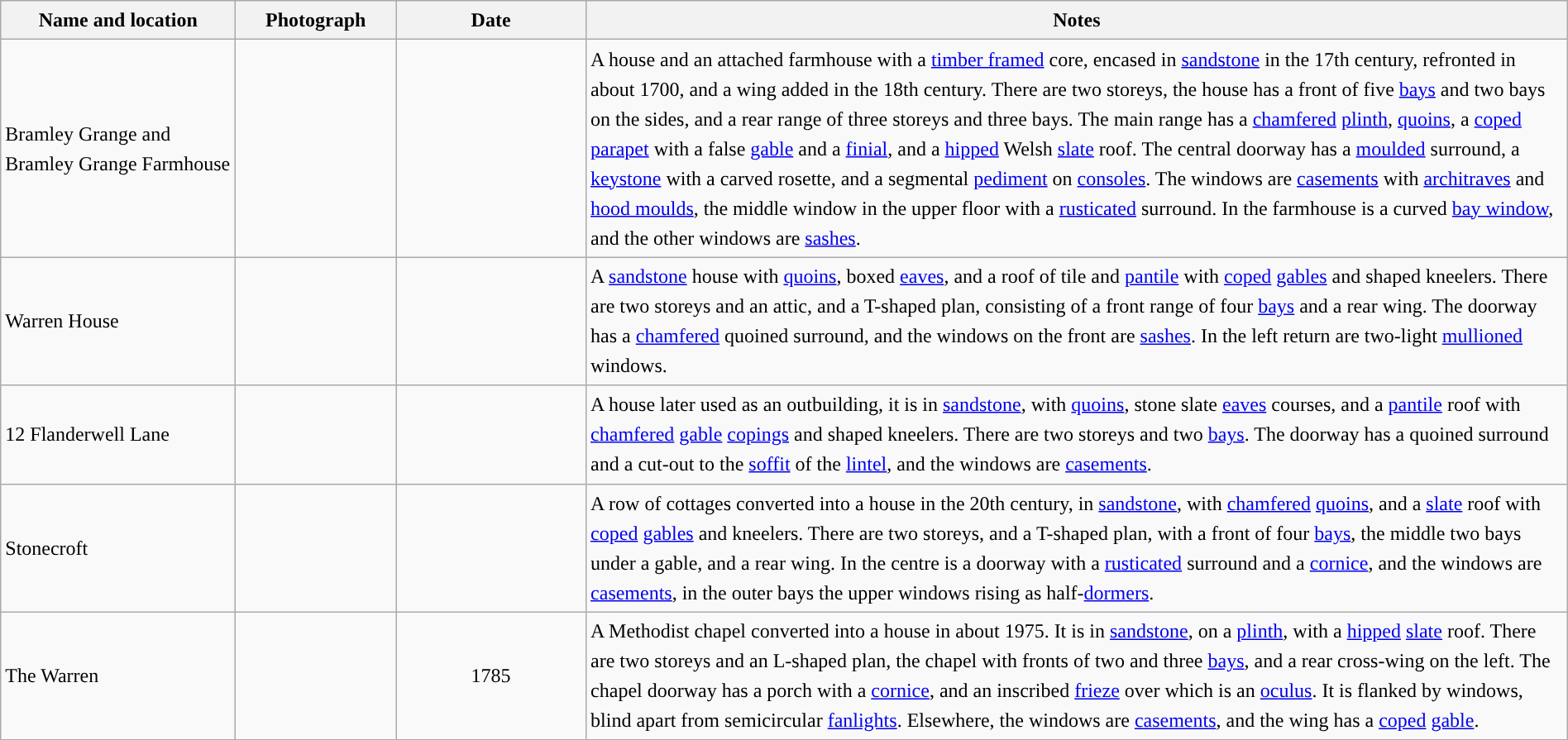<table class="wikitable sortable plainrowheaders" style="width:100%;border:0px;text-align:left;line-height:150%;">
<tr>
<th scope="col"  style="width:150px">Name and location</th>
<th scope="col"  style="width:100px" class="unsortable">Photograph</th>
<th scope="col"  style="width:120px">Date</th>
<th scope="col"  style="width:650px" class="unsortable">Notes</th>
</tr>
<tr>
<td>Bramley Grange and Bramley Grange Farmhouse<br><small></small></td>
<td></td>
<td align="center"></td>
<td>A house and an attached farmhouse with a <a href='#'>timber framed</a> core, encased in <a href='#'>sandstone</a> in the 17th century, refronted in about 1700, and a wing added in the 18th century.  There are two storeys, the house has a front of five <a href='#'>bays</a> and two bays on the sides, and a rear range of three storeys and three bays.  The main range has a <a href='#'>chamfered</a> <a href='#'>plinth</a>, <a href='#'>quoins</a>, a <a href='#'>coped</a> <a href='#'>parapet</a> with a false <a href='#'>gable</a> and a <a href='#'>finial</a>, and a <a href='#'>hipped</a> Welsh <a href='#'>slate</a> roof.  The central doorway has a <a href='#'>moulded</a> surround, a <a href='#'>keystone</a> with a carved rosette, and a segmental <a href='#'>pediment</a> on <a href='#'>consoles</a>.  The windows are <a href='#'>casements</a> with <a href='#'>architraves</a> and <a href='#'>hood moulds</a>, the middle window in the upper floor with a <a href='#'>rusticated</a> surround.  In the farmhouse is a curved <a href='#'>bay window</a>, and the other windows are <a href='#'>sashes</a>.</td>
</tr>
<tr>
<td>Warren House<br><small></small></td>
<td></td>
<td align="center"></td>
<td>A <a href='#'>sandstone</a> house with <a href='#'>quoins</a>, boxed <a href='#'>eaves</a>, and a roof of tile and <a href='#'>pantile</a> with <a href='#'>coped</a> <a href='#'>gables</a> and shaped kneelers.  There are two storeys and an attic, and a T-shaped plan, consisting of a front range of four <a href='#'>bays</a> and a rear wing.  The doorway has a <a href='#'>chamfered</a> quoined surround, and the windows on the front are <a href='#'>sashes</a>.  In the left return are two-light <a href='#'>mullioned</a> windows.</td>
</tr>
<tr>
<td>12 Flanderwell Lane<br><small></small></td>
<td></td>
<td align="center"></td>
<td>A house later used as an outbuilding, it is in <a href='#'>sandstone</a>, with <a href='#'>quoins</a>, stone slate <a href='#'>eaves</a> courses, and a <a href='#'>pantile</a> roof with <a href='#'>chamfered</a> <a href='#'>gable</a> <a href='#'>copings</a> and shaped kneelers.  There are two storeys and two <a href='#'>bays</a>.  The doorway has a quoined surround and a cut-out to the <a href='#'>soffit</a> of the <a href='#'>lintel</a>, and the windows are <a href='#'>casements</a>.</td>
</tr>
<tr>
<td>Stonecroft<br><small></small></td>
<td></td>
<td align="center"></td>
<td>A row of cottages converted into a house in the 20th century, in <a href='#'>sandstone</a>, with <a href='#'>chamfered</a> <a href='#'>quoins</a>, and a <a href='#'>slate</a> roof with <a href='#'>coped</a> <a href='#'>gables</a> and kneelers.  There are two storeys, and a T-shaped plan, with a front of four <a href='#'>bays</a>, the middle two bays under a gable, and a rear wing.  In the centre is a doorway with a <a href='#'>rusticated</a> surround and a <a href='#'>cornice</a>, and the windows are <a href='#'>casements</a>, in the outer bays the upper windows rising as half-<a href='#'>dormers</a>.</td>
</tr>
<tr>
<td>The Warren<br><small></small></td>
<td></td>
<td align="center">1785</td>
<td>A Methodist chapel converted into a house in about 1975.  It is in <a href='#'>sandstone</a>, on a <a href='#'>plinth</a>, with a <a href='#'>hipped</a> <a href='#'>slate</a> roof.  There are two storeys and an L-shaped plan, the chapel with fronts of two and three <a href='#'>bays</a>, and a rear cross-wing on the left.  The chapel doorway has a porch with a <a href='#'>cornice</a>, and an inscribed <a href='#'>frieze</a> over which is an <a href='#'>oculus</a>.  It is flanked by windows, blind apart from semicircular <a href='#'>fanlights</a>.  Elsewhere, the windows are <a href='#'>casements</a>, and the wing has a <a href='#'>coped</a> <a href='#'>gable</a>.</td>
</tr>
<tr>
</tr>
</table>
